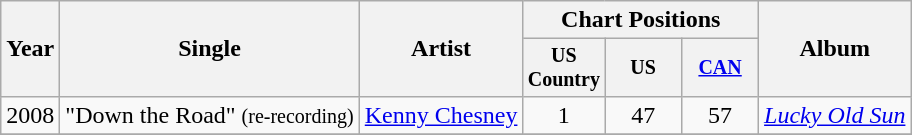<table class="wikitable" style="text-align:center;">
<tr>
<th rowspan="2">Year</th>
<th rowspan="2">Single</th>
<th rowspan="2">Artist</th>
<th colspan="3">Chart Positions</th>
<th rowspan="2">Album</th>
</tr>
<tr style="font-size:smaller;">
<th width="45">US Country</th>
<th width="45">US</th>
<th width="45"><a href='#'>CAN</a></th>
</tr>
<tr>
<td>2008</td>
<td align="left">"Down the Road" <small>(re-recording)</small></td>
<td><a href='#'>Kenny Chesney</a></td>
<td>1</td>
<td>47</td>
<td>57</td>
<td align="left"><em><a href='#'>Lucky Old Sun</a></em></td>
</tr>
<tr>
</tr>
</table>
